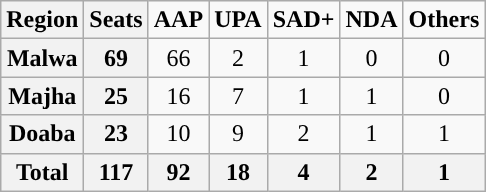<table class="wikitable sortable" style="text-align:center;">
<tr>
<th>Region</th>
<th>Seats</th>
<td><span><strong>AAP</strong></span></td>
<td><span><strong>UPA</strong></span></td>
<td><span><strong>SAD+</strong></span></td>
<td><span><strong>NDA</strong></span></td>
<td><span><strong>Others</strong></span></td>
</tr>
<tr>
<th>Malwa</th>
<th>69</th>
<td style="background:">66</td>
<td>2</td>
<td>1</td>
<td>0</td>
<td>0</td>
</tr>
<tr>
<th>Majha</th>
<th>25</th>
<td style="background:">16</td>
<td>7</td>
<td>1</td>
<td>1</td>
<td>0</td>
</tr>
<tr>
<th>Doaba</th>
<th>23</th>
<td style="background:">10</td>
<td>9</td>
<td>2</td>
<td>1</td>
<td>1</td>
</tr>
<tr>
<th>Total</th>
<th>117</th>
<th>92</th>
<th>18</th>
<th>4</th>
<th>2</th>
<th>1</th>
</tr>
</table>
